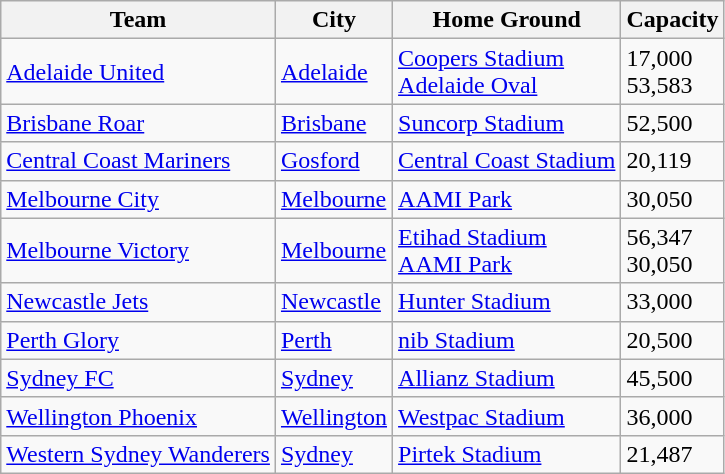<table class="wikitable">
<tr>
<th>Team</th>
<th>City</th>
<th>Home Ground</th>
<th>Capacity</th>
</tr>
<tr>
<td><a href='#'>Adelaide United</a></td>
<td><a href='#'>Adelaide</a></td>
<td><a href='#'>Coopers Stadium</a><br><a href='#'>Adelaide Oval</a></td>
<td>17,000<br>53,583</td>
</tr>
<tr>
<td><a href='#'>Brisbane Roar</a></td>
<td><a href='#'>Brisbane</a></td>
<td><a href='#'>Suncorp Stadium</a></td>
<td>52,500</td>
</tr>
<tr>
<td><a href='#'>Central Coast Mariners</a></td>
<td><a href='#'>Gosford</a></td>
<td><a href='#'>Central Coast Stadium</a></td>
<td>20,119</td>
</tr>
<tr>
<td><a href='#'>Melbourne City</a></td>
<td><a href='#'>Melbourne</a></td>
<td><a href='#'>AAMI Park</a></td>
<td>30,050</td>
</tr>
<tr>
<td><a href='#'>Melbourne Victory</a></td>
<td><a href='#'>Melbourne</a></td>
<td><a href='#'>Etihad Stadium</a><br><a href='#'>AAMI Park</a></td>
<td>56,347<br>30,050</td>
</tr>
<tr>
<td><a href='#'>Newcastle Jets</a></td>
<td><a href='#'>Newcastle</a></td>
<td><a href='#'>Hunter Stadium</a></td>
<td>33,000</td>
</tr>
<tr>
<td><a href='#'>Perth Glory</a></td>
<td><a href='#'>Perth</a></td>
<td><a href='#'>nib Stadium</a></td>
<td>20,500</td>
</tr>
<tr>
<td><a href='#'>Sydney FC</a></td>
<td><a href='#'>Sydney</a></td>
<td><a href='#'>Allianz Stadium</a></td>
<td>45,500</td>
</tr>
<tr>
<td><a href='#'>Wellington Phoenix</a></td>
<td><a href='#'>Wellington</a></td>
<td><a href='#'>Westpac Stadium</a></td>
<td>36,000</td>
</tr>
<tr>
<td><a href='#'>Western Sydney Wanderers</a></td>
<td><a href='#'>Sydney</a></td>
<td><a href='#'>Pirtek Stadium</a></td>
<td>21,487</td>
</tr>
</table>
